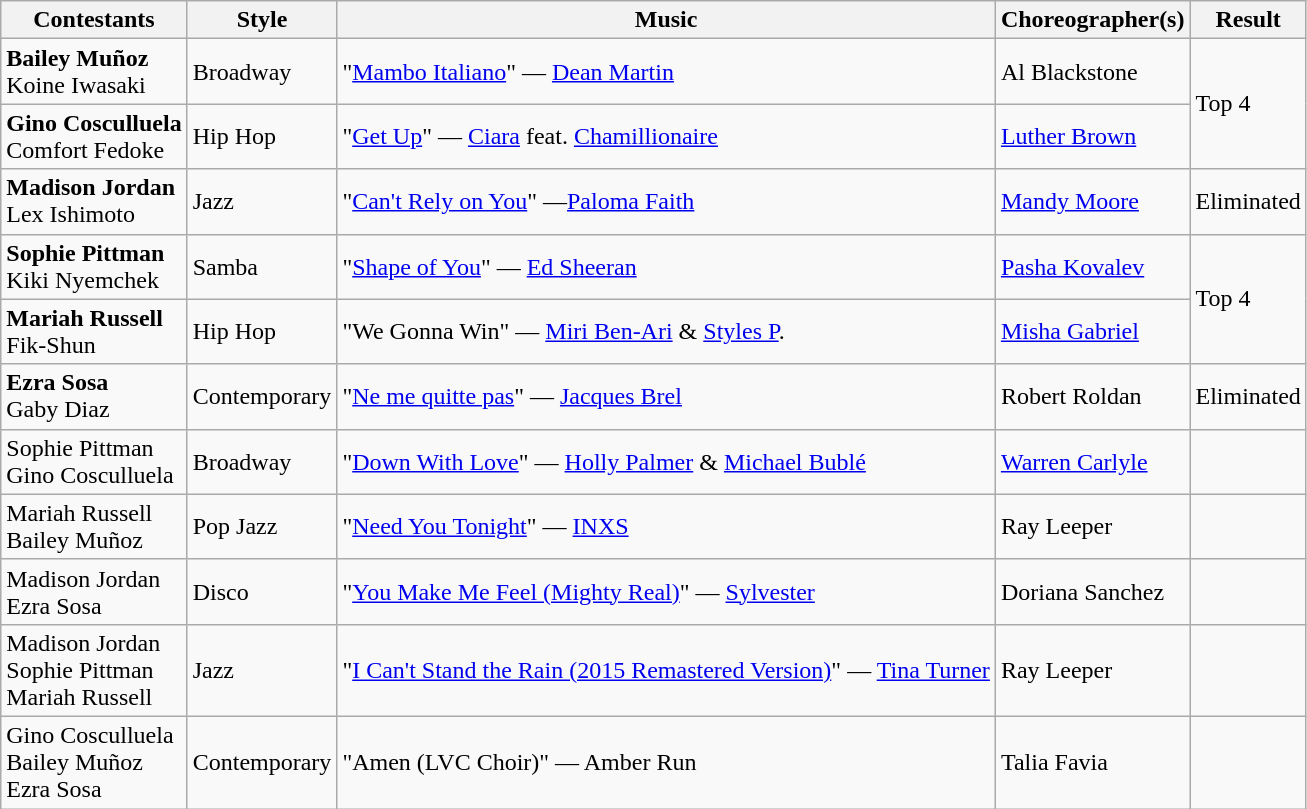<table class="wikitable">
<tr>
<th>Contestants</th>
<th>Style</th>
<th>Music</th>
<th>Choreographer(s)</th>
<th>Result</th>
</tr>
<tr>
<td><strong>Bailey Muñoz</strong><br>Koine Iwasaki</td>
<td>Broadway</td>
<td>"<a href='#'>Mambo Italiano</a>" — <a href='#'>Dean Martin</a></td>
<td>Al Blackstone</td>
<td rowspan="2">Top 4</td>
</tr>
<tr>
<td><strong>Gino Cosculluela</strong><br>Comfort Fedoke</td>
<td>Hip Hop</td>
<td>"<a href='#'>Get Up</a>" — <a href='#'>Ciara</a> feat. <a href='#'>Chamillionaire</a></td>
<td><a href='#'>Luther Brown</a></td>
</tr>
<tr>
<td><strong>Madison Jordan</strong><br>Lex Ishimoto</td>
<td>Jazz</td>
<td>"<a href='#'>Can't Rely on You</a>" —<a href='#'>Paloma Faith</a></td>
<td><a href='#'>Mandy Moore</a></td>
<td>Eliminated</td>
</tr>
<tr>
<td><strong>Sophie Pittman</strong><br>Kiki Nyemchek</td>
<td>Samba</td>
<td>"<a href='#'>Shape of You</a>" — <a href='#'>Ed Sheeran</a></td>
<td><a href='#'>Pasha Kovalev</a></td>
<td rowspan="2">Top 4</td>
</tr>
<tr>
<td><strong>Mariah Russell</strong><br>Fik-Shun</td>
<td>Hip Hop</td>
<td>"We Gonna Win" — <a href='#'>Miri Ben-Ari</a> & <a href='#'>Styles P</a>.</td>
<td><a href='#'>Misha Gabriel</a></td>
</tr>
<tr>
<td><strong>Ezra Sosa</strong><br>Gaby Diaz</td>
<td>Contemporary</td>
<td>"<a href='#'>Ne me quitte pas</a>" — <a href='#'>Jacques Brel</a></td>
<td>Robert Roldan</td>
<td>Eliminated</td>
</tr>
<tr>
<td>Sophie Pittman<br>Gino Cosculluela</td>
<td>Broadway</td>
<td>"<a href='#'>Down With Love</a>" — <a href='#'>Holly Palmer</a> & <a href='#'>Michael Bublé</a></td>
<td><a href='#'>Warren Carlyle</a></td>
<td></td>
</tr>
<tr>
<td>Mariah Russell<br>Bailey Muñoz</td>
<td>Pop Jazz</td>
<td>"<a href='#'>Need You Tonight</a>" — <a href='#'>INXS</a></td>
<td>Ray Leeper</td>
<td></td>
</tr>
<tr>
<td>Madison Jordan<br>Ezra Sosa</td>
<td>Disco</td>
<td>"<a href='#'>You Make Me Feel (Mighty Real)</a>" — <a href='#'>Sylvester</a></td>
<td>Doriana Sanchez</td>
<td></td>
</tr>
<tr>
<td>Madison Jordan<br>Sophie Pittman<br>Mariah Russell</td>
<td>Jazz</td>
<td>"<a href='#'>I Can't Stand the Rain (2015 Remastered Version)</a>" — <a href='#'>Tina Turner</a></td>
<td>Ray Leeper</td>
<td></td>
</tr>
<tr>
<td>Gino Cosculluela<br>Bailey Muñoz<br>Ezra Sosa</td>
<td>Contemporary</td>
<td>"Amen (LVC Choir)" — Amber Run</td>
<td>Talia Favia</td>
<td></td>
</tr>
</table>
